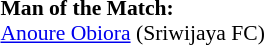<table width=100% style="font-size: 90%">
<tr>
<td><br><strong>Man of the Match:</strong><br> <a href='#'>Anoure Obiora</a> (Sriwijaya FC)</td>
</tr>
</table>
